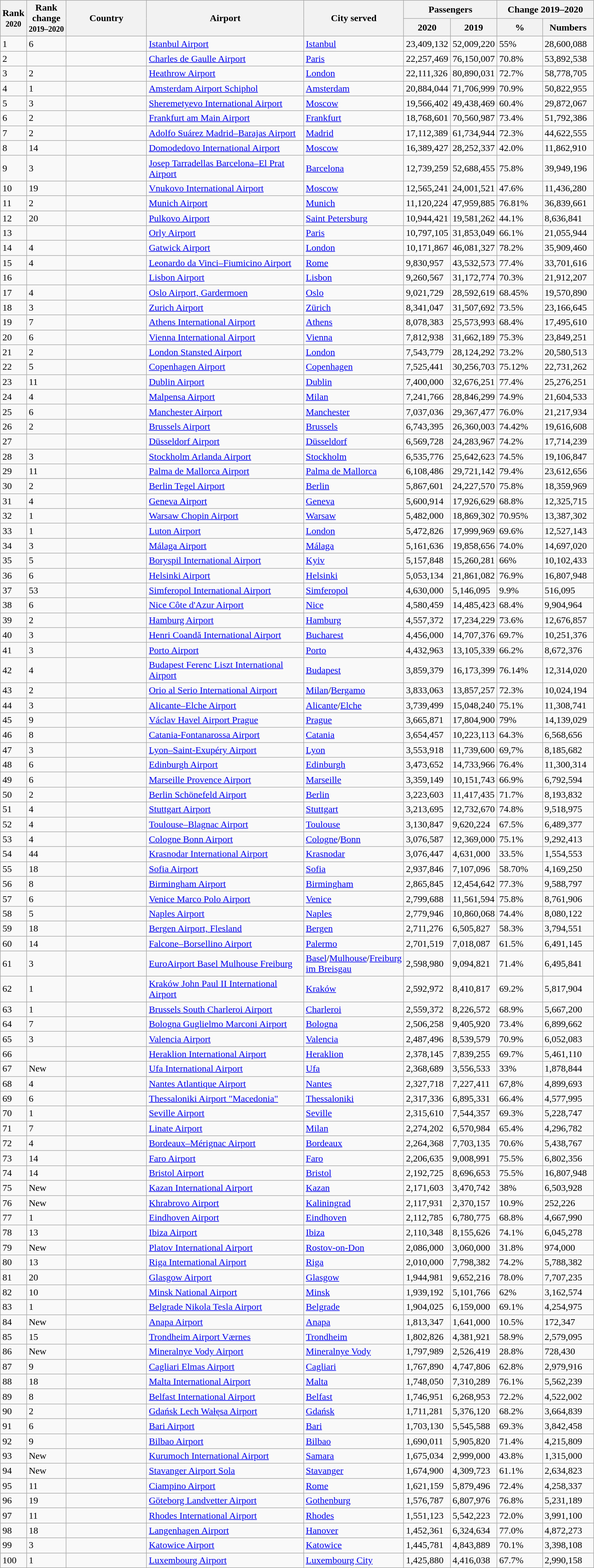<table class="wikitable sortable">
<tr>
<th rowspan=2>Rank<br><small>2020</small></th>
<th rowspan=2>Rank<br>change<br><small>2019–2020</small></th>
<th rowspan=2 style="width:130px;">Country</th>
<th rowspan=2 style="width:260px;">Airport</th>
<th rowspan=2 style="width:110px;">City served</th>
<th colspan=2>Passengers</th>
<th colspan=2>Change 2019–2020</th>
</tr>
<tr>
<th>2020</th>
<th>2019</th>
<th style="width:70px;">%</th>
<th style="width:80px;">Numbers</th>
</tr>
<tr>
<td>1</td>
<td> 6</td>
<td></td>
<td><a href='#'>Istanbul Airport</a></td>
<td><a href='#'>Istanbul</a></td>
<td>23,409,132</td>
<td>52,009,220</td>
<td> 55%</td>
<td> 28,600,088</td>
</tr>
<tr>
<td>2</td>
<td></td>
<td></td>
<td><a href='#'>Charles de Gaulle Airport</a></td>
<td><a href='#'>Paris</a></td>
<td>22,257,469</td>
<td>76,150,007</td>
<td> 70.8%</td>
<td> 53,892,538</td>
</tr>
<tr>
<td>3</td>
<td> 2</td>
<td></td>
<td><a href='#'>Heathrow Airport</a></td>
<td><a href='#'>London</a></td>
<td>22,111,326</td>
<td>80,890,031</td>
<td> 72.7%</td>
<td> 58,778,705</td>
</tr>
<tr>
<td>4</td>
<td> 1</td>
<td></td>
<td><a href='#'>Amsterdam Airport Schiphol</a></td>
<td><a href='#'>Amsterdam</a></td>
<td>20,884,044</td>
<td>71,706,999</td>
<td> 70.9%</td>
<td> 50,822,955</td>
</tr>
<tr>
<td>5</td>
<td> 3</td>
<td></td>
<td><a href='#'>Sheremetyevo International Airport</a></td>
<td><a href='#'>Moscow</a></td>
<td>19,566,402</td>
<td>49,438,469</td>
<td> 60.4%</td>
<td> 29,872,067</td>
</tr>
<tr>
<td>6</td>
<td> 2</td>
<td></td>
<td><a href='#'>Frankfurt am Main Airport</a></td>
<td><a href='#'>Frankfurt</a></td>
<td>18,768,601</td>
<td>70,560,987</td>
<td> 73.4%</td>
<td> 51,792,386</td>
</tr>
<tr>
<td>7</td>
<td> 2</td>
<td></td>
<td><a href='#'>Adolfo Suárez Madrid–Barajas Airport</a></td>
<td><a href='#'>Madrid</a></td>
<td>17,112,389</td>
<td>61,734,944</td>
<td> 72.3%</td>
<td> 44,622,555</td>
</tr>
<tr>
<td>8</td>
<td> 14</td>
<td></td>
<td><a href='#'>Domodedovo International Airport</a></td>
<td><a href='#'>Moscow</a></td>
<td>16,389,427</td>
<td>28,252,337</td>
<td> 42.0%</td>
<td> 11,862,910</td>
</tr>
<tr>
<td>9</td>
<td> 3</td>
<td></td>
<td><a href='#'>Josep Tarradellas Barcelona–El Prat Airport</a></td>
<td><a href='#'>Barcelona</a></td>
<td>12,739,259</td>
<td>52,688,455</td>
<td> 75.8%</td>
<td> 39,949,196</td>
</tr>
<tr>
<td>10</td>
<td> 19</td>
<td></td>
<td><a href='#'>Vnukovo International Airport</a></td>
<td><a href='#'>Moscow</a></td>
<td>12,565,241</td>
<td>24,001,521</td>
<td> 47.6%</td>
<td> 11,436,280</td>
</tr>
<tr>
<td>11</td>
<td> 2</td>
<td></td>
<td><a href='#'>Munich Airport</a></td>
<td><a href='#'>Munich</a></td>
<td>11,120,224</td>
<td>47,959,885</td>
<td> 76.81%</td>
<td> 36,839,661</td>
</tr>
<tr>
<td>12</td>
<td> 20</td>
<td></td>
<td><a href='#'>Pulkovo Airport</a></td>
<td><a href='#'>Saint Petersburg</a></td>
<td>10,944,421</td>
<td>19,581,262</td>
<td> 44.1%</td>
<td> 8,636,841</td>
</tr>
<tr>
<td>13</td>
<td></td>
<td></td>
<td><a href='#'>Orly Airport</a></td>
<td><a href='#'>Paris</a></td>
<td>10,797,105</td>
<td>31,853,049</td>
<td> 66.1%</td>
<td> 21,055,944</td>
</tr>
<tr>
<td>14</td>
<td> 4</td>
<td></td>
<td><a href='#'>Gatwick Airport</a></td>
<td><a href='#'>London</a></td>
<td>10,171,867</td>
<td>46,081,327</td>
<td> 78.2%</td>
<td> 35,909,460</td>
</tr>
<tr>
<td>15</td>
<td> 4</td>
<td></td>
<td><a href='#'>Leonardo da Vinci–Fiumicino Airport</a></td>
<td><a href='#'>Rome</a></td>
<td>9,830,957</td>
<td>43,532,573</td>
<td> 77.4%</td>
<td> 33,701,616</td>
</tr>
<tr>
<td>16</td>
<td></td>
<td></td>
<td><a href='#'>Lisbon Airport</a></td>
<td><a href='#'>Lisbon</a></td>
<td>9,260,567</td>
<td>31,172,774</td>
<td> 70.3%</td>
<td> 21,912,207</td>
</tr>
<tr>
<td>17</td>
<td> 4</td>
<td></td>
<td><a href='#'>Oslo Airport, Gardermoen</a></td>
<td><a href='#'>Oslo</a></td>
<td>9,021,729</td>
<td>28,592,619</td>
<td> 68.45%</td>
<td> 19,570,890</td>
</tr>
<tr>
<td>18</td>
<td> 3</td>
<td></td>
<td><a href='#'>Zurich Airport</a></td>
<td><a href='#'>Zürich</a></td>
<td>8,341,047</td>
<td>31,507,692</td>
<td> 73.5%</td>
<td> 23,166,645</td>
</tr>
<tr>
<td>19</td>
<td> 7</td>
<td></td>
<td><a href='#'>Athens International Airport</a></td>
<td><a href='#'>Athens</a></td>
<td>8,078,383</td>
<td>25,573,993</td>
<td> 68.4%</td>
<td> 17,495,610</td>
</tr>
<tr>
<td>20</td>
<td> 6</td>
<td></td>
<td><a href='#'>Vienna International Airport</a></td>
<td><a href='#'>Vienna</a></td>
<td>7,812,938</td>
<td>31,662,189</td>
<td> 75.3%</td>
<td> 23,849,251</td>
</tr>
<tr>
<td>21</td>
<td> 2</td>
<td></td>
<td><a href='#'>London Stansted Airport</a></td>
<td><a href='#'>London</a></td>
<td>7,543,779</td>
<td>28,124,292</td>
<td> 73.2%</td>
<td> 20,580,513</td>
</tr>
<tr>
<td>22</td>
<td> 5</td>
<td></td>
<td><a href='#'>Copenhagen Airport</a></td>
<td><a href='#'>Copenhagen</a></td>
<td>7,525,441</td>
<td>30,256,703</td>
<td> 75.12%</td>
<td> 22,731,262</td>
</tr>
<tr>
<td>23</td>
<td> 11</td>
<td></td>
<td><a href='#'>Dublin Airport</a></td>
<td><a href='#'>Dublin</a></td>
<td>7,400,000</td>
<td>32,676,251</td>
<td> 77.4%</td>
<td> 25,276,251</td>
</tr>
<tr>
<td>24</td>
<td> 4</td>
<td></td>
<td><a href='#'>Malpensa Airport</a></td>
<td><a href='#'>Milan</a></td>
<td>7,241,766</td>
<td>28,846,299</td>
<td> 74.9%</td>
<td> 21,604,533</td>
</tr>
<tr>
<td>25</td>
<td> 6</td>
<td></td>
<td><a href='#'>Manchester Airport</a></td>
<td><a href='#'>Manchester</a></td>
<td>7,037,036</td>
<td>29,367,477</td>
<td> 76.0%</td>
<td> 21,217,934</td>
</tr>
<tr>
<td>26</td>
<td> 2</td>
<td></td>
<td><a href='#'>Brussels Airport</a></td>
<td><a href='#'>Brussels</a></td>
<td>6,743,395</td>
<td>26,360,003</td>
<td> 74.42%</td>
<td> 19,616,608</td>
</tr>
<tr>
<td>27</td>
<td></td>
<td></td>
<td><a href='#'>Düsseldorf Airport</a></td>
<td><a href='#'>Düsseldorf</a></td>
<td>6,569,728</td>
<td>24,283,967</td>
<td> 74.2%</td>
<td> 17,714,239</td>
</tr>
<tr>
<td>28</td>
<td> 3</td>
<td></td>
<td><a href='#'>Stockholm Arlanda Airport</a></td>
<td><a href='#'>Stockholm</a></td>
<td>6,535,776</td>
<td>25,642,623</td>
<td> 74.5%</td>
<td> 19,106,847</td>
</tr>
<tr>
<td>29</td>
<td> 11</td>
<td></td>
<td><a href='#'>Palma de Mallorca Airport</a></td>
<td><a href='#'>Palma de Mallorca</a></td>
<td>6,108,486</td>
<td>29,721,142</td>
<td> 79.4%</td>
<td> 23,612,656</td>
</tr>
<tr>
<td>30</td>
<td> 2</td>
<td></td>
<td><a href='#'>Berlin Tegel Airport</a></td>
<td><a href='#'>Berlin</a></td>
<td>5,867,601</td>
<td>24,227,570</td>
<td> 75.8%</td>
<td> 18,359,969</td>
</tr>
<tr>
<td>31</td>
<td> 4</td>
<td></td>
<td><a href='#'>Geneva Airport</a></td>
<td><a href='#'>Geneva</a></td>
<td>5,600,914</td>
<td>17,926,629</td>
<td> 68.8%</td>
<td> 12,325,715</td>
</tr>
<tr>
<td>32</td>
<td> 1</td>
<td></td>
<td><a href='#'>Warsaw Chopin Airport</a></td>
<td><a href='#'>Warsaw</a></td>
<td>5,482,000</td>
<td>18,869,302</td>
<td> 70.95%</td>
<td> 13,387,302</td>
</tr>
<tr>
<td>33</td>
<td> 1</td>
<td></td>
<td><a href='#'>Luton Airport</a></td>
<td><a href='#'>London</a></td>
<td>5,472,826</td>
<td>17,999,969</td>
<td> 69.6%</td>
<td> 12,527,143</td>
</tr>
<tr>
<td>34</td>
<td> 3</td>
<td></td>
<td><a href='#'>Málaga Airport</a></td>
<td><a href='#'>Málaga</a></td>
<td>5,161,636</td>
<td>19,858,656</td>
<td> 74.0%</td>
<td> 14,697,020</td>
</tr>
<tr>
<td>35</td>
<td> 5</td>
<td></td>
<td><a href='#'>Boryspil International Airport</a></td>
<td><a href='#'>Kyiv</a></td>
<td>5,157,848</td>
<td>15,260,281</td>
<td> 66%</td>
<td> 10,102,433</td>
</tr>
<tr>
<td>36</td>
<td> 6</td>
<td></td>
<td><a href='#'>Helsinki Airport</a></td>
<td><a href='#'>Helsinki</a></td>
<td>5,053,134</td>
<td>21,861,082</td>
<td> 76.9%</td>
<td> 16,807,948</td>
</tr>
<tr>
<td>37</td>
<td> 53</td>
<td></td>
<td><a href='#'>Simferopol International Airport</a></td>
<td><a href='#'>Simferopol</a></td>
<td>4,630,000</td>
<td>5,146,095</td>
<td> 9.9%</td>
<td> 516,095</td>
</tr>
<tr>
<td>38</td>
<td> 6</td>
<td></td>
<td><a href='#'>Nice Côte d'Azur Airport</a></td>
<td><a href='#'>Nice</a></td>
<td>4,580,459</td>
<td>14,485,423</td>
<td> 68.4%</td>
<td> 9,904,964</td>
</tr>
<tr>
<td>39</td>
<td> 2</td>
<td></td>
<td><a href='#'>Hamburg Airport</a></td>
<td><a href='#'>Hamburg</a></td>
<td>4,557,372</td>
<td>17,234,229</td>
<td> 73.6%</td>
<td> 12,676,857</td>
</tr>
<tr>
<td>40</td>
<td> 3</td>
<td></td>
<td><a href='#'>Henri Coandă International Airport</a></td>
<td><a href='#'>Bucharest</a></td>
<td>4,456,000</td>
<td>14,707,376</td>
<td> 69.7%</td>
<td> 10,251,376</td>
</tr>
<tr>
<td>41</td>
<td> 3</td>
<td></td>
<td><a href='#'>Porto Airport</a></td>
<td><a href='#'>Porto</a></td>
<td>4,432,963</td>
<td>13,105,339</td>
<td> 66.2%</td>
<td> 8,672,376</td>
</tr>
<tr>
<td>42</td>
<td> 4</td>
<td></td>
<td><a href='#'>Budapest Ferenc Liszt International Airport</a></td>
<td><a href='#'>Budapest</a></td>
<td>3,859,379</td>
<td>16,173,399</td>
<td> 76.14%</td>
<td> 12,314,020</td>
</tr>
<tr>
<td>43</td>
<td> 2</td>
<td></td>
<td><a href='#'>Orio al Serio International Airport</a></td>
<td><a href='#'>Milan</a>/<a href='#'>Bergamo</a></td>
<td>3,833,063</td>
<td>13,857,257</td>
<td> 72.3%</td>
<td> 10,024,194</td>
</tr>
<tr>
<td>44</td>
<td> 3</td>
<td></td>
<td><a href='#'>Alicante–Elche Airport</a></td>
<td><a href='#'>Alicante</a>/<a href='#'>Elche</a></td>
<td>3,739,499</td>
<td>15,048,240</td>
<td> 75.1%</td>
<td> 11,308,741</td>
</tr>
<tr>
<td>45</td>
<td> 9</td>
<td></td>
<td><a href='#'>Václav Havel Airport Prague</a></td>
<td><a href='#'>Prague</a></td>
<td>3,665,871</td>
<td>17,804,900</td>
<td> 79%</td>
<td> 14,139,029</td>
</tr>
<tr>
<td>46</td>
<td> 8</td>
<td></td>
<td><a href='#'>Catania-Fontanarossa Airport</a></td>
<td><a href='#'>Catania</a></td>
<td>3,654,457</td>
<td>10,223,113</td>
<td> 64.3%</td>
<td> 6,568,656</td>
</tr>
<tr>
<td>47</td>
<td> 3</td>
<td></td>
<td><a href='#'>Lyon–Saint-Exupéry Airport</a></td>
<td><a href='#'>Lyon</a></td>
<td>3,553,918</td>
<td>11,739,600</td>
<td> 69,7%</td>
<td> 8,185,682</td>
</tr>
<tr>
<td>48</td>
<td> 6</td>
<td></td>
<td><a href='#'>Edinburgh Airport</a></td>
<td><a href='#'>Edinburgh</a></td>
<td>3,473,652</td>
<td>14,733,966</td>
<td> 76.4%</td>
<td> 11,300,314</td>
</tr>
<tr>
<td>49</td>
<td> 6</td>
<td></td>
<td><a href='#'>Marseille Provence Airport</a></td>
<td><a href='#'>Marseille</a></td>
<td>3,359,149</td>
<td>10,151,743</td>
<td> 66.9%</td>
<td> 6,792,594</td>
</tr>
<tr>
<td>50</td>
<td> 2</td>
<td></td>
<td><a href='#'>Berlin Schönefeld Airport</a></td>
<td><a href='#'>Berlin</a></td>
<td>3,223,603</td>
<td>11,417,435</td>
<td> 71.7%</td>
<td> 8,193,832</td>
</tr>
<tr>
<td>51</td>
<td> 4</td>
<td></td>
<td><a href='#'>Stuttgart Airport</a></td>
<td><a href='#'>Stuttgart</a></td>
<td>3,213,695</td>
<td>12,732,670</td>
<td> 74.8%</td>
<td> 9,518,975</td>
</tr>
<tr>
<td>52</td>
<td> 4</td>
<td></td>
<td><a href='#'>Toulouse–Blagnac Airport</a></td>
<td><a href='#'>Toulouse</a></td>
<td>3,130,847</td>
<td>9,620,224</td>
<td> 67.5%</td>
<td> 6,489,377</td>
</tr>
<tr>
<td>53</td>
<td> 4</td>
<td></td>
<td><a href='#'>Cologne Bonn Airport</a></td>
<td><a href='#'>Cologne</a>/<a href='#'>Bonn</a></td>
<td>3,076,587</td>
<td>12,369,000</td>
<td> 75.1%</td>
<td> 9,292,413</td>
</tr>
<tr>
<td>54</td>
<td> 44</td>
<td></td>
<td><a href='#'>Krasnodar International Airport</a></td>
<td><a href='#'>Krasnodar</a></td>
<td>3,076,447</td>
<td>4,631,000</td>
<td> 33.5%</td>
<td> 1,554,553</td>
</tr>
<tr>
<td>55</td>
<td> 18</td>
<td></td>
<td><a href='#'>Sofia Airport</a></td>
<td><a href='#'>Sofia</a></td>
<td>2,937,846</td>
<td>7,107,096</td>
<td> 58.70%</td>
<td> 4,169,250</td>
</tr>
<tr>
<td>56</td>
<td> 8</td>
<td></td>
<td><a href='#'>Birmingham Airport</a></td>
<td><a href='#'>Birmingham</a></td>
<td>2,865,845</td>
<td>12,454,642</td>
<td> 77.3%</td>
<td> 9,588,797</td>
</tr>
<tr>
<td>57</td>
<td> 6</td>
<td></td>
<td><a href='#'>Venice Marco Polo Airport</a></td>
<td><a href='#'>Venice</a></td>
<td>2,799,688</td>
<td>11,561,594</td>
<td> 75.8%</td>
<td> 8,761,906</td>
</tr>
<tr>
<td>58</td>
<td> 5</td>
<td></td>
<td><a href='#'>Naples Airport</a></td>
<td><a href='#'>Naples</a></td>
<td>2,779,946</td>
<td>10,860,068</td>
<td> 74.4%</td>
<td> 8,080,122</td>
</tr>
<tr>
<td>59</td>
<td> 18</td>
<td></td>
<td><a href='#'>Bergen Airport, Flesland</a></td>
<td><a href='#'>Bergen</a></td>
<td>2,711,276</td>
<td>6,505,827</td>
<td> 58.3%</td>
<td> 3,794,551</td>
</tr>
<tr>
<td>60</td>
<td> 14</td>
<td></td>
<td><a href='#'>Falcone–Borsellino Airport</a></td>
<td><a href='#'>Palermo</a></td>
<td>2,701,519</td>
<td>7,018,087</td>
<td> 61.5%</td>
<td> 6,491,145</td>
</tr>
<tr>
<td>61</td>
<td> 3</td>
<td><br></td>
<td><a href='#'>EuroAirport Basel Mulhouse Freiburg</a></td>
<td><a href='#'>Basel</a>/<a href='#'>Mulhouse</a>/<a href='#'>Freiburg im Breisgau</a></td>
<td>2,598,980</td>
<td>9,094,821</td>
<td> 71.4%</td>
<td> 6,495,841</td>
</tr>
<tr>
<td>62</td>
<td> 1</td>
<td></td>
<td><a href='#'>Kraków John Paul II International Airport</a></td>
<td><a href='#'>Kraków</a></td>
<td>2,592,972</td>
<td>8,410,817</td>
<td> 69.2%</td>
<td> 5,817,904</td>
</tr>
<tr>
<td>63</td>
<td> 1</td>
<td></td>
<td><a href='#'>Brussels South Charleroi Airport</a></td>
<td><a href='#'>Charleroi</a></td>
<td>2,559,372</td>
<td>8,226,572</td>
<td> 68.9%</td>
<td> 5,667,200</td>
</tr>
<tr>
<td>64</td>
<td> 7</td>
<td></td>
<td><a href='#'>Bologna Guglielmo Marconi Airport</a></td>
<td><a href='#'>Bologna</a></td>
<td>2,506,258</td>
<td>9,405,920</td>
<td> 73.4%</td>
<td> 6,899,662</td>
</tr>
<tr>
<td>65</td>
<td> 3</td>
<td></td>
<td><a href='#'>Valencia Airport</a></td>
<td><a href='#'>Valencia</a></td>
<td>2,487,496</td>
<td>8,539,579</td>
<td> 70.9%</td>
<td> 6,052,083</td>
</tr>
<tr>
<td>66</td>
<td></td>
<td></td>
<td><a href='#'>Heraklion International Airport</a></td>
<td><a href='#'>Heraklion</a></td>
<td>2,378,145</td>
<td>7,839,255</td>
<td> 69.7%</td>
<td> 5,461,110</td>
</tr>
<tr>
<td>67</td>
<td>New</td>
<td></td>
<td><a href='#'>Ufa International Airport</a></td>
<td><a href='#'>Ufa</a></td>
<td>2,368,689</td>
<td>3,556,533</td>
<td> 33%</td>
<td> 1,878,844</td>
</tr>
<tr>
<td>68</td>
<td> 4</td>
<td></td>
<td><a href='#'>Nantes Atlantique Airport</a></td>
<td><a href='#'>Nantes</a></td>
<td>2,327,718</td>
<td>7,227,411</td>
<td> 67,8%</td>
<td> 4,899,693</td>
</tr>
<tr>
<td>69</td>
<td> 6</td>
<td></td>
<td><a href='#'>Thessaloniki Airport "Macedonia"</a></td>
<td><a href='#'>Thessaloniki</a></td>
<td>2,317,336</td>
<td>6,895,331</td>
<td> 66.4%</td>
<td> 4,577,995</td>
</tr>
<tr>
<td>70</td>
<td> 1</td>
<td></td>
<td><a href='#'>Seville Airport</a></td>
<td><a href='#'>Seville</a></td>
<td>2,315,610</td>
<td>7,544,357</td>
<td> 69.3%</td>
<td> 5,228,747</td>
</tr>
<tr>
<td>71</td>
<td> 7</td>
<td></td>
<td><a href='#'>Linate Airport</a></td>
<td><a href='#'>Milan</a></td>
<td>2,274,202</td>
<td>6,570,984</td>
<td> 65.4%</td>
<td> 4,296,782</td>
</tr>
<tr>
<td>72</td>
<td> 4</td>
<td></td>
<td><a href='#'>Bordeaux–Mérignac Airport</a></td>
<td><a href='#'>Bordeaux</a></td>
<td>2,264,368</td>
<td>7,703,135</td>
<td> 70.6%</td>
<td> 5,438,767</td>
</tr>
<tr>
<td>73</td>
<td> 14</td>
<td></td>
<td><a href='#'>Faro Airport</a></td>
<td><a href='#'>Faro</a></td>
<td>2,206,635</td>
<td>9,008,991</td>
<td> 75.5%</td>
<td> 6,802,356</td>
</tr>
<tr>
<td>74</td>
<td> 14</td>
<td></td>
<td><a href='#'>Bristol Airport</a></td>
<td><a href='#'>Bristol</a></td>
<td>2,192,725</td>
<td>8,696,653</td>
<td> 75.5%</td>
<td> 16,807,948</td>
</tr>
<tr>
<td>75</td>
<td>New</td>
<td></td>
<td><a href='#'>Kazan International Airport</a></td>
<td><a href='#'>Kazan</a></td>
<td>2,171,603</td>
<td>3,470,742</td>
<td> 38%</td>
<td> 6,503,928</td>
</tr>
<tr>
<td>76</td>
<td>New</td>
<td></td>
<td><a href='#'>Khrabrovo Airport</a></td>
<td><a href='#'>Kaliningrad</a></td>
<td>2,117,931</td>
<td>2,370,157</td>
<td> 10.9%</td>
<td> 252,226</td>
</tr>
<tr>
<td>77</td>
<td> 1</td>
<td></td>
<td><a href='#'>Eindhoven Airport</a></td>
<td><a href='#'>Eindhoven</a></td>
<td>2,112,785</td>
<td>6,780,775</td>
<td> 68.8%</td>
<td> 4,667,990</td>
</tr>
<tr>
<td>78</td>
<td> 13</td>
<td></td>
<td><a href='#'>Ibiza Airport</a></td>
<td><a href='#'>Ibiza</a></td>
<td>2,110,348</td>
<td>8,155,626</td>
<td> 74.1%</td>
<td> 6,045,278</td>
</tr>
<tr>
<td>79</td>
<td>New</td>
<td></td>
<td><a href='#'>Platov International Airport</a></td>
<td><a href='#'>Rostov-on-Don</a></td>
<td>2,086,000</td>
<td>3,060,000</td>
<td> 31.8%</td>
<td> 974,000</td>
</tr>
<tr>
<td>80</td>
<td> 13</td>
<td></td>
<td><a href='#'>Riga International Airport</a></td>
<td><a href='#'>Riga</a></td>
<td>2,010,000</td>
<td>7,798,382</td>
<td> 74.2%</td>
<td> 5,788,382</td>
</tr>
<tr>
<td>81</td>
<td> 20</td>
<td></td>
<td><a href='#'>Glasgow Airport</a></td>
<td><a href='#'>Glasgow</a></td>
<td>1,944,981</td>
<td>9,652,216</td>
<td> 78.0%</td>
<td> 7,707,235</td>
</tr>
<tr>
<td>82</td>
<td> 10</td>
<td></td>
<td><a href='#'>Minsk National Airport</a></td>
<td><a href='#'>Minsk</a></td>
<td>1,939,192</td>
<td>5,101,766</td>
<td> 62%</td>
<td> 3,162,574</td>
</tr>
<tr>
<td>83</td>
<td> 1</td>
<td></td>
<td><a href='#'>Belgrade Nikola Tesla Airport</a></td>
<td><a href='#'>Belgrade</a></td>
<td>1,904,025</td>
<td>6,159,000</td>
<td> 69.1%</td>
<td> 4,254,975</td>
</tr>
<tr>
<td>84</td>
<td>New</td>
<td></td>
<td><a href='#'>Anapa Airport</a></td>
<td><a href='#'>Anapa</a></td>
<td>1,813,347</td>
<td>1,641,000</td>
<td> 10.5%</td>
<td> 172,347</td>
</tr>
<tr>
<td>85</td>
<td> 15</td>
<td></td>
<td><a href='#'>Trondheim Airport Værnes</a></td>
<td><a href='#'>Trondheim</a></td>
<td>1,802,826</td>
<td>4,381,921</td>
<td> 58.9%</td>
<td> 2,579,095</td>
</tr>
<tr>
<td>86</td>
<td>New</td>
<td></td>
<td><a href='#'>Mineralnye Vody Airport</a></td>
<td><a href='#'>Mineralnye Vody</a></td>
<td>1,797,989</td>
<td>2,526,419</td>
<td> 28.8%</td>
<td> 728,430</td>
</tr>
<tr>
<td>87</td>
<td> 9</td>
<td></td>
<td><a href='#'>Cagliari Elmas Airport</a></td>
<td><a href='#'>Cagliari</a></td>
<td>1,767,890</td>
<td>4,747,806</td>
<td> 62.8%</td>
<td> 2,979,916</td>
</tr>
<tr>
<td>88</td>
<td> 18</td>
<td></td>
<td><a href='#'>Malta International Airport</a></td>
<td><a href='#'>Malta</a></td>
<td>1,748,050</td>
<td>7,310,289</td>
<td> 76.1%</td>
<td> 5,562,239</td>
</tr>
<tr>
<td>89</td>
<td> 8</td>
<td></td>
<td><a href='#'>Belfast International Airport</a></td>
<td><a href='#'>Belfast</a></td>
<td>1,746,951</td>
<td>6,268,953</td>
<td> 72.2%</td>
<td> 4,522,002</td>
</tr>
<tr>
<td>90</td>
<td> 2</td>
<td></td>
<td><a href='#'>Gdańsk Lech Wałęsa Airport</a></td>
<td><a href='#'>Gdańsk</a></td>
<td>1,711,281</td>
<td>5,376,120</td>
<td> 68.2%</td>
<td> 3,664,839</td>
</tr>
<tr>
<td>91</td>
<td> 6</td>
<td></td>
<td><a href='#'>Bari Airport</a></td>
<td><a href='#'>Bari</a></td>
<td>1,703,130</td>
<td>5,545,588</td>
<td> 69.3%</td>
<td> 3,842,458</td>
</tr>
<tr>
<td>92</td>
<td> 9</td>
<td></td>
<td><a href='#'>Bilbao Airport</a></td>
<td><a href='#'>Bilbao</a></td>
<td>1,690,011</td>
<td>5,905,820</td>
<td> 71.4%</td>
<td> 4,215,809</td>
</tr>
<tr>
<td>93</td>
<td>New</td>
<td></td>
<td><a href='#'>Kurumoch International Airport</a></td>
<td><a href='#'>Samara</a></td>
<td>1,675,034</td>
<td>2,999,000</td>
<td> 43.8%</td>
<td> 1,315,000</td>
</tr>
<tr>
<td>94</td>
<td>New</td>
<td></td>
<td><a href='#'>Stavanger Airport Sola</a></td>
<td><a href='#'>Stavanger</a></td>
<td>1,674,900</td>
<td>4,309,723</td>
<td> 61.1%</td>
<td> 2,634,823</td>
</tr>
<tr>
<td>95</td>
<td> 11</td>
<td></td>
<td><a href='#'>Ciampino Airport</a></td>
<td><a href='#'>Rome</a></td>
<td>1,621,159</td>
<td>5,879,496</td>
<td> 72.4%</td>
<td> 4,258,337</td>
</tr>
<tr>
<td>96</td>
<td> 19</td>
<td></td>
<td><a href='#'>Göteborg Landvetter Airport</a></td>
<td><a href='#'>Gothenburg</a></td>
<td>1,576,787</td>
<td>6,807,976</td>
<td> 76.8%</td>
<td> 5,231,189</td>
</tr>
<tr>
<td>97</td>
<td> 11</td>
<td></td>
<td><a href='#'>Rhodes International Airport</a></td>
<td><a href='#'>Rhodes</a></td>
<td>1,551,123</td>
<td>5,542,223</td>
<td> 72.0%</td>
<td> 3,991,100</td>
</tr>
<tr>
<td>98</td>
<td> 18</td>
<td></td>
<td><a href='#'>Langenhagen Airport</a></td>
<td><a href='#'>Hanover</a></td>
<td>1,452,361</td>
<td>6,324,634</td>
<td> 77.0%</td>
<td> 4,872,273</td>
</tr>
<tr>
<td>99</td>
<td> 3</td>
<td></td>
<td><a href='#'>Katowice Airport</a></td>
<td><a href='#'>Katowice</a></td>
<td>1,445,781</td>
<td>4,843,889</td>
<td> 70.1%</td>
<td> 3,398,108</td>
</tr>
<tr>
<td>100</td>
<td> 1</td>
<td></td>
<td><a href='#'>Luxembourg Airport</a></td>
<td><a href='#'>Luxembourg City</a></td>
<td>1,425,880</td>
<td>4,416,038</td>
<td> 67.7%</td>
<td> 2,990,158</td>
</tr>
</table>
